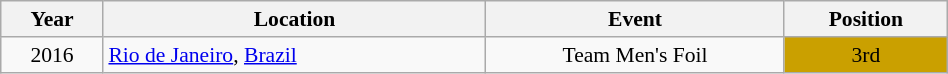<table class="wikitable" width="50%" style="font-size:90%; text-align:center;">
<tr>
<th>Year</th>
<th>Location</th>
<th>Event</th>
<th>Position</th>
</tr>
<tr>
<td>2016</td>
<td rowspan="1" align="left"> <a href='#'>Rio de Janeiro</a>, <a href='#'>Brazil</a></td>
<td>Team Men's Foil</td>
<td bgcolor="caramel">3rd</td>
</tr>
</table>
